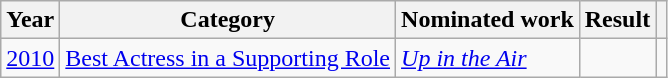<table class="wikitable sortable">
<tr>
<th>Year</th>
<th>Category</th>
<th>Nominated work</th>
<th>Result</th>
<th class="unsortable"></th>
</tr>
<tr>
<td><a href='#'>2010</a></td>
<td><a href='#'>Best Actress in a Supporting Role</a></td>
<td><em><a href='#'>Up in the Air</a></em></td>
<td></td>
<td style="text-align: center;"></td>
</tr>
</table>
